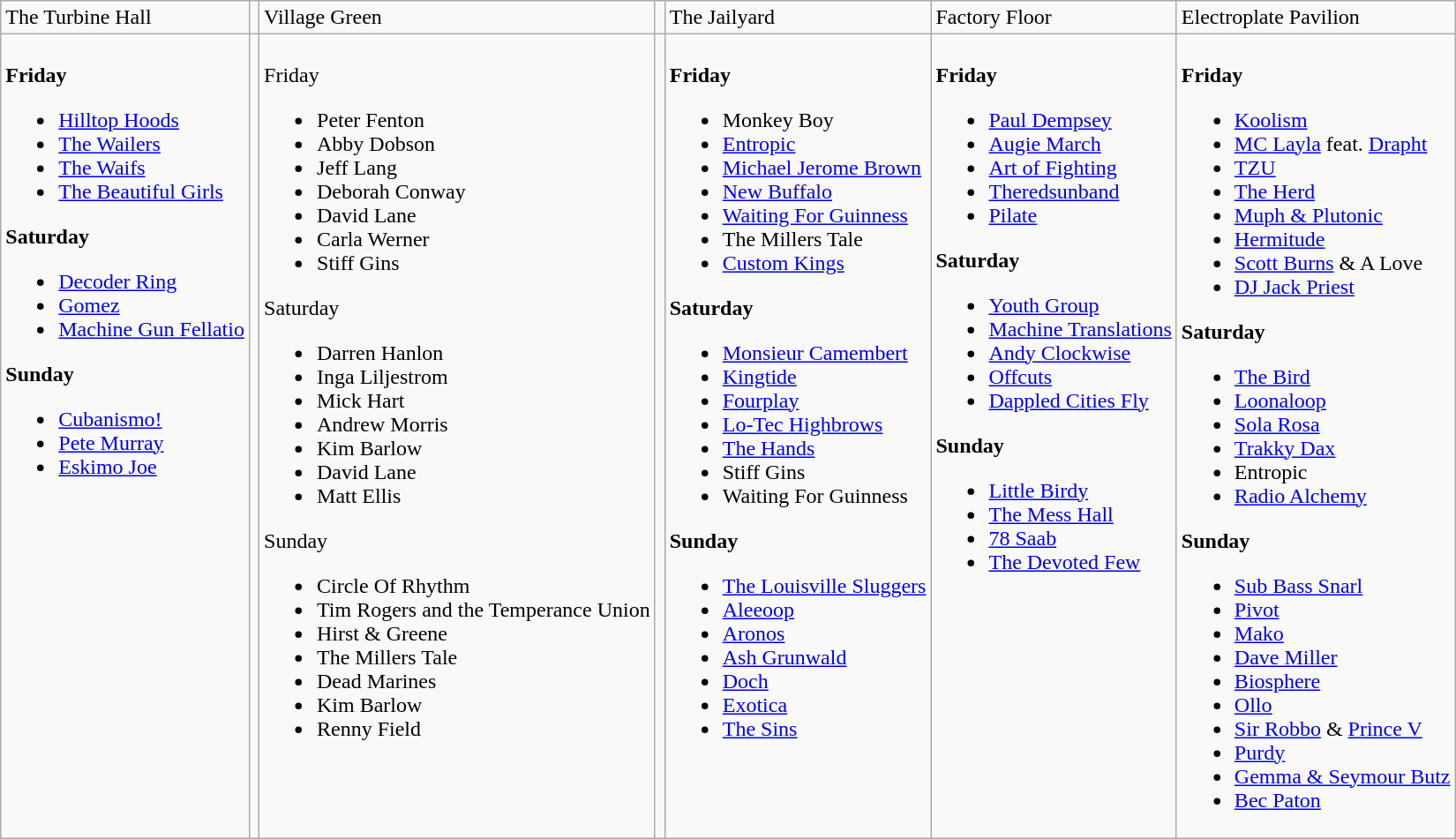<table class="wikitable">
<tr>
<td>The Turbine Hall</td>
<td></td>
<td>Village Green</td>
<td></td>
<td>The Jailyard</td>
<td>Factory Floor</td>
<td>Electroplate Pavilion</td>
</tr>
<tr valign="top">
<td><br><strong>Friday</strong><ul><li><a href='#'>Hilltop Hoods</a></li><li><a href='#'>The Wailers</a></li><li><a href='#'>The Waifs</a></li><li><a href='#'>The Beautiful Girls</a></li></ul><strong>Saturday</strong><ul><li><a href='#'>Decoder Ring</a></li><li><a href='#'>Gomez</a></li><li><a href='#'>Machine Gun Fellatio</a></li></ul><strong>Sunday</strong><ul><li><a href='#'>Cubanismo!</a></li><li><a href='#'>Pete Murray</a></li><li><a href='#'>Eskimo Joe</a></li></ul></td>
<td></td>
<td><br>Friday<ul><li>Peter Fenton</li><li>Abby Dobson</li><li>Jeff Lang</li><li>Deborah Conway</li><li>David Lane</li><li>Carla Werner</li><li>Stiff Gins</li></ul>Saturday<ul><li>Darren Hanlon</li><li>Inga Liljestrom</li><li>Mick Hart</li><li>Andrew Morris</li><li>Kim Barlow</li><li>David Lane</li><li>Matt Ellis</li></ul>Sunday<ul><li>Circle Of Rhythm</li><li>Tim Rogers and the Temperance Union</li><li>Hirst & Greene</li><li>The Millers Tale</li><li>Dead Marines</li><li>Kim Barlow</li><li>Renny Field</li></ul></td>
<td></td>
<td><br><strong>Friday</strong><ul><li>Monkey Boy</li><li><a href='#'>Entropic</a></li><li><a href='#'>Michael Jerome Brown</a></li><li><a href='#'>New Buffalo</a></li><li><a href='#'>Waiting For Guinness</a></li><li>The Millers Tale</li><li><a href='#'>Custom Kings</a></li></ul><strong>Saturday</strong><ul><li><a href='#'>Monsieur Camembert</a></li><li><a href='#'>Kingtide</a></li><li><a href='#'>Fourplay</a></li><li><a href='#'>Lo-Tec Highbrows</a></li><li><a href='#'>The Hands</a></li><li>Stiff Gins</li><li>Waiting For Guinness</li></ul><strong>Sunday</strong><ul><li><a href='#'>The Louisville Sluggers</a></li><li><a href='#'>Aleeoop</a></li><li><a href='#'>Aronos</a></li><li><a href='#'>Ash Grunwald</a></li><li><a href='#'>Doch</a></li><li><a href='#'>Exotica</a></li><li><a href='#'>The Sins</a></li></ul></td>
<td><br><strong>Friday</strong><ul><li><a href='#'>Paul Dempsey</a></li><li><a href='#'>Augie March</a></li><li><a href='#'>Art of Fighting</a></li><li><a href='#'>Theredsunband</a></li><li><a href='#'>Pilate</a></li></ul><strong>Saturday</strong><ul><li><a href='#'>Youth Group</a></li><li><a href='#'>Machine Translations</a></li><li><a href='#'>Andy Clockwise</a></li><li><a href='#'>Offcuts</a></li><li><a href='#'>Dappled Cities Fly</a></li></ul><strong>Sunday</strong><ul><li><a href='#'>Little Birdy</a></li><li><a href='#'>The Mess Hall</a></li><li><a href='#'>78 Saab</a></li><li><a href='#'>The Devoted Few</a></li></ul></td>
<td><br><strong>Friday</strong><ul><li><a href='#'>Koolism</a></li><li><a href='#'>MC Layla</a> feat. <a href='#'>Drapht</a></li><li><a href='#'>TZU</a></li><li><a href='#'>The Herd</a></li><li><a href='#'>Muph & Plutonic</a></li><li><a href='#'>Hermitude</a></li><li><a href='#'>Scott Burns</a> & A Love</li><li><a href='#'>DJ Jack Priest</a></li></ul><strong>Saturday</strong><ul><li><a href='#'>The Bird</a></li><li><a href='#'>Loonaloop</a></li><li><a href='#'>Sola Rosa</a></li><li><a href='#'>Trakky Dax</a></li><li>Entropic</li><li><a href='#'>Radio Alchemy</a></li></ul><strong>Sunday</strong><ul><li><a href='#'>Sub Bass Snarl</a></li><li><a href='#'>Pivot</a></li><li><a href='#'>Mako</a></li><li><a href='#'>Dave Miller</a></li><li><a href='#'>Biosphere</a></li><li><a href='#'>Ollo</a></li><li><a href='#'>Sir Robbo</a> & <a href='#'>Prince V</a></li><li><a href='#'>Purdy</a></li><li><a href='#'>Gemma & Seymour Butz</a></li><li><a href='#'>Bec Paton</a></li></ul></td>
</tr>
</table>
